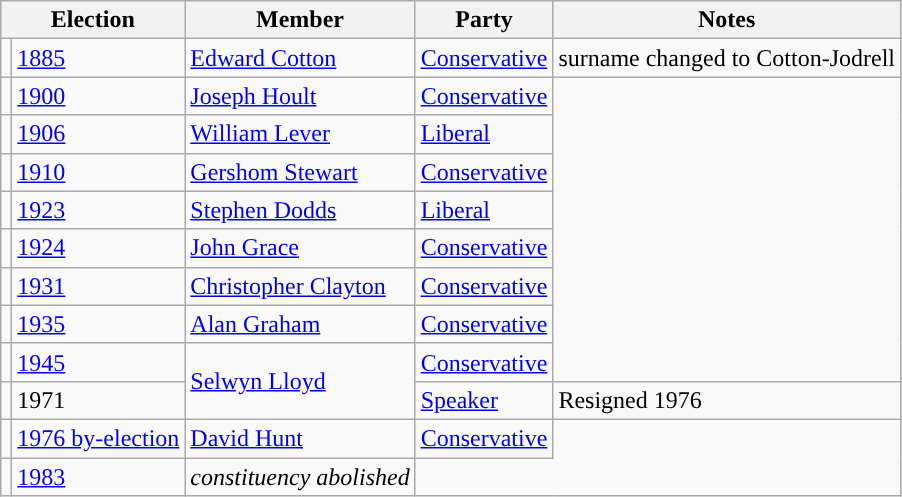<table class="wikitable">
<tr>
<th colspan="2">Election</th>
<th>Member</th>
<th>Party</th>
<th>Notes</th>
</tr>
<tr>
<td style="color:inherit;background-color: "></td>
<td><a href='#'>1885</a></td>
<td><a href='#'>Edward Cotton</a></td>
<td><a href='#'>Conservative</a></td>
<td>surname changed to Cotton-Jodrell</td>
</tr>
<tr>
<td style="color:inherit;background-color: "></td>
<td><a href='#'>1900</a></td>
<td><a href='#'>Joseph Hoult</a></td>
<td><a href='#'>Conservative</a></td>
</tr>
<tr>
<td style="color:inherit;background-color: "></td>
<td><a href='#'>1906</a></td>
<td><a href='#'>William Lever</a></td>
<td><a href='#'>Liberal</a></td>
</tr>
<tr>
<td style="color:inherit;background-color: "></td>
<td><a href='#'>1910</a></td>
<td><a href='#'>Gershom Stewart</a></td>
<td><a href='#'>Conservative</a></td>
</tr>
<tr>
<td style="color:inherit;background-color: "></td>
<td><a href='#'>1923</a></td>
<td><a href='#'>Stephen Dodds</a></td>
<td><a href='#'>Liberal</a></td>
</tr>
<tr>
<td style="color:inherit;background-color: "></td>
<td><a href='#'>1924</a></td>
<td><a href='#'>John Grace</a></td>
<td><a href='#'>Conservative</a></td>
</tr>
<tr>
<td style="color:inherit;background-color: "></td>
<td><a href='#'>1931</a></td>
<td><a href='#'>Christopher Clayton</a></td>
<td><a href='#'>Conservative</a></td>
</tr>
<tr>
<td style="color:inherit;background-color: "></td>
<td><a href='#'>1935</a></td>
<td><a href='#'>Alan Graham</a></td>
<td><a href='#'>Conservative</a></td>
</tr>
<tr>
<td style="color:inherit;background-color: "></td>
<td><a href='#'>1945</a></td>
<td rowspan="2"><a href='#'>Selwyn Lloyd</a></td>
<td><a href='#'>Conservative</a></td>
</tr>
<tr>
<td style="color:inherit;background-color: "></td>
<td>1971</td>
<td><a href='#'>Speaker</a></td>
<td>Resigned 1976</td>
</tr>
<tr>
<td style="color:inherit;background-color: "></td>
<td><a href='#'>1976 by-election</a></td>
<td><a href='#'>David Hunt</a></td>
<td><a href='#'>Conservative</a></td>
</tr>
<tr>
<td></td>
<td><a href='#'>1983</a></td>
<td><em>constituency abolished</em></td>
</tr>
</table>
